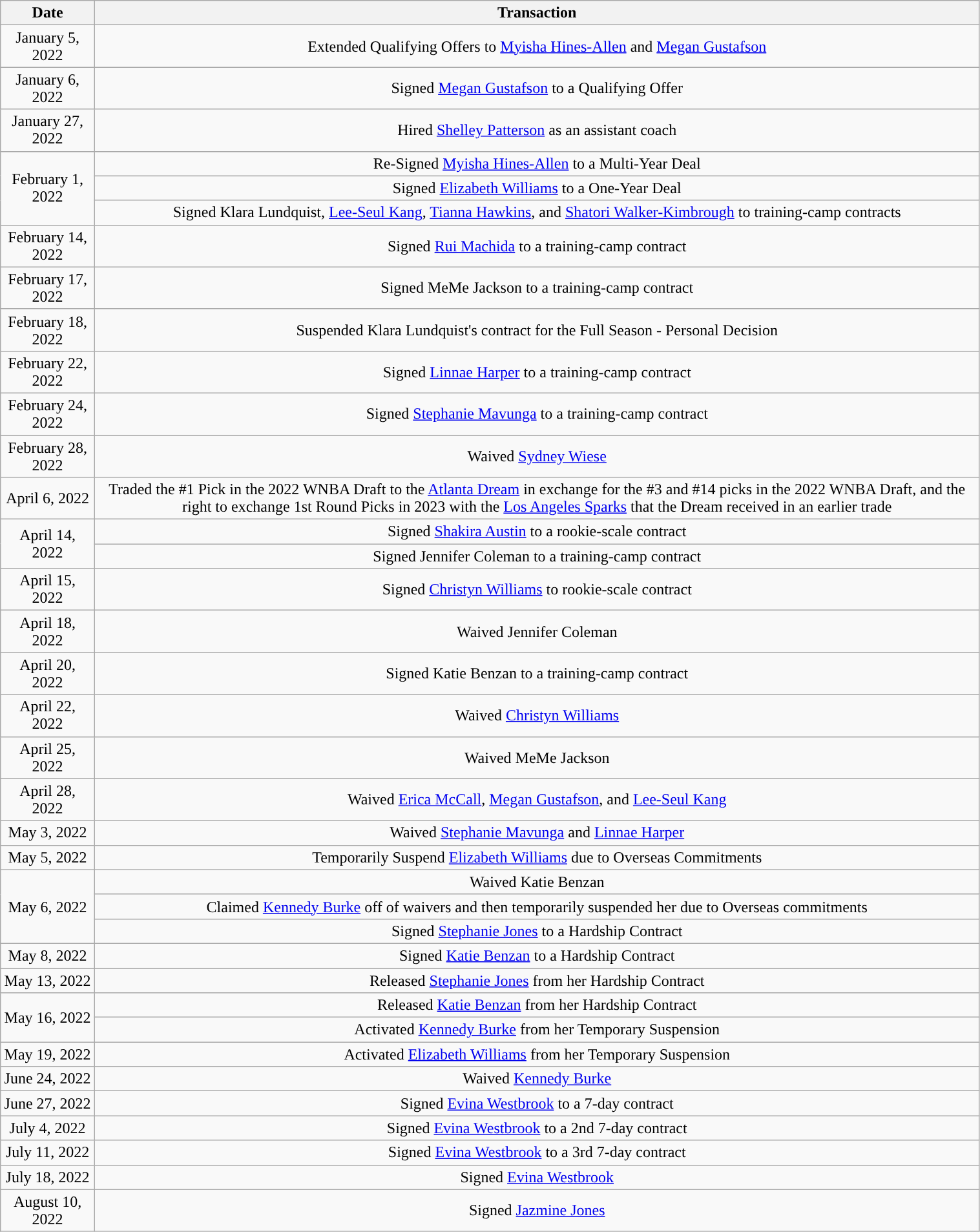<table class="wikitable" style="width:80%; text-align: center">
<tr>
<th>Date</th>
<th>Transaction</th>
</tr>
<tr>
<td>January 5, 2022</td>
<td>Extended Qualifying Offers to <a href='#'>Myisha Hines-Allen</a> and <a href='#'>Megan Gustafson</a></td>
</tr>
<tr>
<td>January 6, 2022</td>
<td>Signed <a href='#'>Megan Gustafson</a> to a Qualifying Offer </td>
</tr>
<tr>
<td>January 27, 2022</td>
<td>Hired <a href='#'>Shelley Patterson</a> as an assistant coach </td>
</tr>
<tr>
<td rowspan=3>February 1, 2022</td>
<td>Re-Signed <a href='#'>Myisha Hines-Allen</a> to a Multi-Year Deal</td>
</tr>
<tr>
<td>Signed <a href='#'>Elizabeth Williams</a> to a One-Year Deal</td>
</tr>
<tr>
<td>Signed Klara Lundquist, <a href='#'>Lee-Seul Kang</a>, <a href='#'>Tianna Hawkins</a>, and <a href='#'>Shatori Walker-Kimbrough</a> to training-camp contracts</td>
</tr>
<tr>
<td>February 14, 2022</td>
<td>Signed <a href='#'>Rui Machida</a> to a training-camp contract</td>
</tr>
<tr>
<td>February 17, 2022</td>
<td>Signed MeMe Jackson to a training-camp contract</td>
</tr>
<tr>
<td>February 18, 2022</td>
<td>Suspended Klara Lundquist's contract for the Full Season - Personal Decision</td>
</tr>
<tr>
<td>February 22, 2022</td>
<td>Signed <a href='#'>Linnae Harper</a> to a training-camp contract</td>
</tr>
<tr>
<td>February 24, 2022</td>
<td>Signed <a href='#'>Stephanie Mavunga</a> to a training-camp contract</td>
</tr>
<tr>
<td>February 28, 2022</td>
<td>Waived <a href='#'>Sydney Wiese</a></td>
</tr>
<tr>
<td>April 6, 2022</td>
<td>Traded the #1 Pick in the 2022 WNBA Draft to the <a href='#'>Atlanta Dream</a> in exchange for the #3 and #14 picks in the 2022 WNBA Draft, and the right to exchange 1st Round Picks in 2023 with the <a href='#'>Los Angeles Sparks</a> that the Dream received in an earlier trade</td>
</tr>
<tr>
<td rowspan=2>April 14, 2022</td>
<td>Signed <a href='#'>Shakira Austin</a> to a rookie-scale contract</td>
</tr>
<tr>
<td>Signed Jennifer Coleman to a training-camp contract</td>
</tr>
<tr>
<td>April 15, 2022</td>
<td>Signed <a href='#'>Christyn Williams</a> to rookie-scale contract</td>
</tr>
<tr>
<td>April 18, 2022</td>
<td>Waived Jennifer Coleman</td>
</tr>
<tr>
<td>April 20, 2022</td>
<td>Signed Katie Benzan to a training-camp contract</td>
</tr>
<tr>
<td>April 22, 2022</td>
<td>Waived <a href='#'>Christyn Williams</a></td>
</tr>
<tr>
<td>April 25, 2022</td>
<td>Waived MeMe Jackson</td>
</tr>
<tr>
<td>April 28, 2022</td>
<td>Waived <a href='#'>Erica McCall</a>, <a href='#'>Megan Gustafson</a>, and <a href='#'>Lee-Seul Kang</a></td>
</tr>
<tr>
<td>May 3, 2022</td>
<td>Waived <a href='#'>Stephanie Mavunga</a> and <a href='#'>Linnae Harper</a></td>
</tr>
<tr>
<td>May 5, 2022</td>
<td>Temporarily Suspend <a href='#'>Elizabeth Williams</a> due to Overseas Commitments</td>
</tr>
<tr>
<td rowspan=3>May 6, 2022</td>
<td>Waived Katie Benzan</td>
</tr>
<tr>
<td>Claimed <a href='#'>Kennedy Burke</a> off of waivers and then temporarily suspended her due to Overseas commitments</td>
</tr>
<tr>
<td>Signed <a href='#'>Stephanie Jones</a> to a Hardship Contract</td>
</tr>
<tr>
<td>May 8, 2022</td>
<td>Signed <a href='#'>Katie Benzan</a> to a Hardship Contract</td>
</tr>
<tr>
<td>May 13, 2022</td>
<td>Released <a href='#'>Stephanie Jones</a> from her Hardship Contract</td>
</tr>
<tr>
<td rowspan=2>May 16, 2022</td>
<td>Released <a href='#'>Katie Benzan</a> from her Hardship Contract</td>
</tr>
<tr>
<td>Activated <a href='#'>Kennedy Burke</a> from her Temporary Suspension</td>
</tr>
<tr>
<td>May 19, 2022</td>
<td>Activated <a href='#'>Elizabeth Williams</a> from her Temporary Suspension</td>
</tr>
<tr>
<td>June 24, 2022</td>
<td>Waived <a href='#'>Kennedy Burke</a></td>
</tr>
<tr>
<td>June 27, 2022</td>
<td>Signed <a href='#'>Evina Westbrook</a> to a 7-day contract</td>
</tr>
<tr>
<td>July 4, 2022</td>
<td>Signed <a href='#'>Evina Westbrook</a> to a 2nd 7-day contract</td>
</tr>
<tr>
<td>July 11, 2022</td>
<td>Signed <a href='#'>Evina Westbrook</a> to a 3rd 7-day contract</td>
</tr>
<tr>
<td>July 18, 2022</td>
<td>Signed <a href='#'>Evina Westbrook</a></td>
</tr>
<tr>
<td>August 10, 2022</td>
<td>Signed <a href='#'>Jazmine Jones</a></td>
</tr>
</table>
